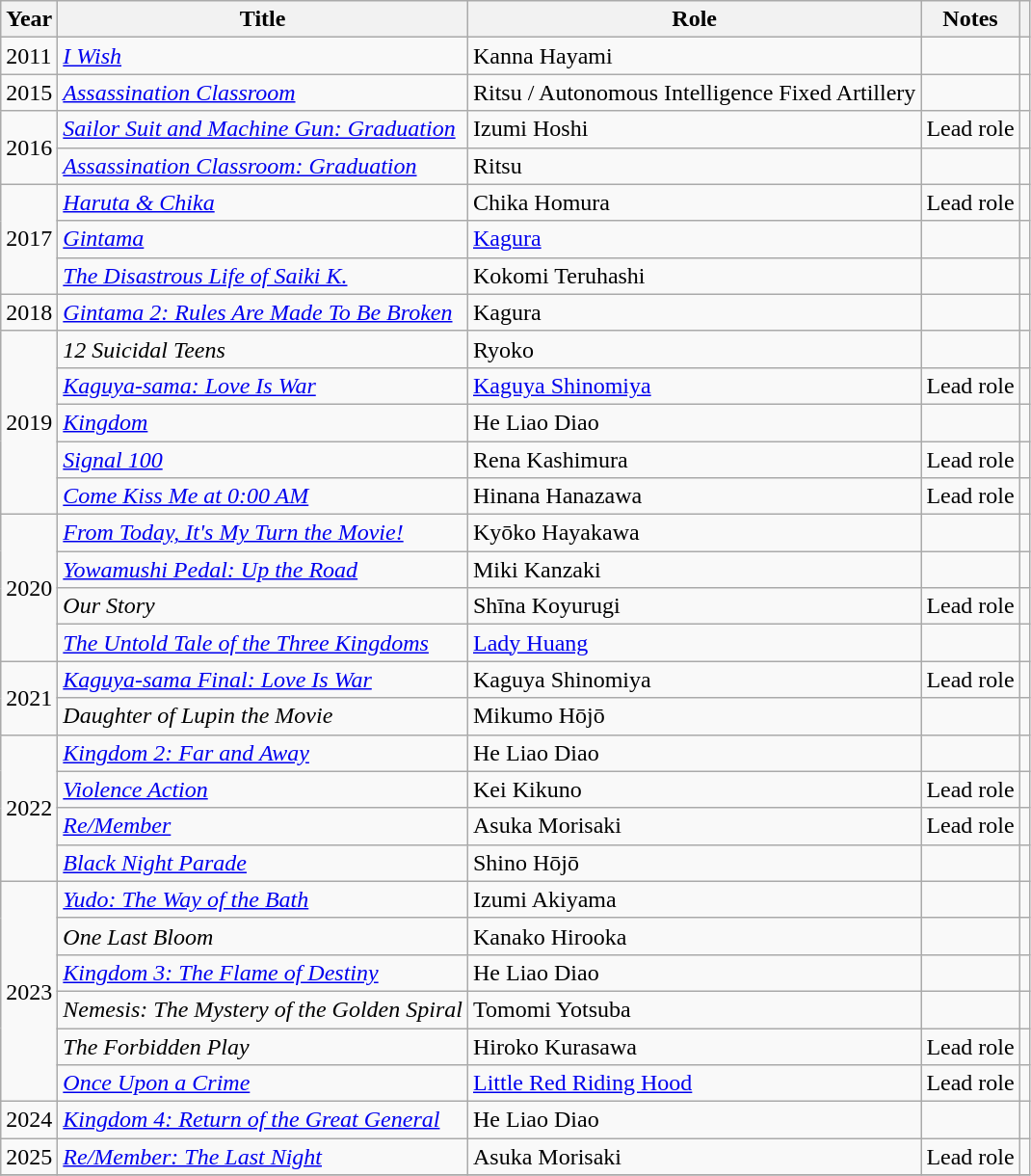<table class="wikitable sortable">
<tr>
<th>Year</th>
<th>Title</th>
<th>Role</th>
<th class="unsortable">Notes</th>
<th class="unsortable"></th>
</tr>
<tr>
<td>2011</td>
<td><em><a href='#'>I Wish</a></em></td>
<td>Kanna Hayami</td>
<td></td>
<td></td>
</tr>
<tr>
<td>2015</td>
<td><em><a href='#'>Assassination Classroom</a></em></td>
<td>Ritsu / Autonomous Intelligence Fixed Artillery</td>
<td></td>
<td></td>
</tr>
<tr>
<td rowspan="2">2016</td>
<td><em><a href='#'>Sailor Suit and Machine Gun: Graduation</a></em></td>
<td>Izumi Hoshi</td>
<td>Lead role</td>
<td></td>
</tr>
<tr>
<td><em><a href='#'>Assassination Classroom: Graduation</a></em></td>
<td>Ritsu</td>
<td></td>
<td></td>
</tr>
<tr>
<td rowspan="3">2017</td>
<td><em><a href='#'>Haruta & Chika</a></em></td>
<td>Chika Homura</td>
<td>Lead role</td>
<td></td>
</tr>
<tr>
<td><em><a href='#'>Gintama</a></em></td>
<td><a href='#'>Kagura</a></td>
<td></td>
<td></td>
</tr>
<tr>
<td><em><a href='#'>The Disastrous Life of Saiki K.</a></em></td>
<td>Kokomi Teruhashi</td>
<td></td>
<td></td>
</tr>
<tr>
<td rowspan="1">2018</td>
<td><em><a href='#'>Gintama 2: Rules Are Made To Be Broken</a></em></td>
<td>Kagura</td>
<td></td>
<td></td>
</tr>
<tr>
<td rowspan="5">2019</td>
<td><em>12 Suicidal Teens</em></td>
<td>Ryoko</td>
<td></td>
<td></td>
</tr>
<tr>
<td><em><a href='#'>Kaguya-sama: Love Is War</a></em></td>
<td><a href='#'>Kaguya Shinomiya</a></td>
<td>Lead role</td>
<td></td>
</tr>
<tr>
<td><em><a href='#'>Kingdom</a></em></td>
<td>He Liao Diao</td>
<td></td>
<td></td>
</tr>
<tr>
<td><em><a href='#'>Signal 100</a></em></td>
<td>Rena Kashimura</td>
<td>Lead role</td>
<td></td>
</tr>
<tr>
<td><em><a href='#'>Come Kiss Me at 0:00 AM</a></em></td>
<td>Hinana Hanazawa</td>
<td>Lead role</td>
<td></td>
</tr>
<tr>
<td rowspan=4>2020</td>
<td><em><a href='#'>From Today, It's My Turn the Movie!</a></em></td>
<td>Kyōko Hayakawa</td>
<td></td>
<td></td>
</tr>
<tr>
<td><em><a href='#'>Yowamushi Pedal: Up the Road</a></em></td>
<td>Miki Kanzaki</td>
<td></td>
<td></td>
</tr>
<tr>
<td><em>Our Story</em></td>
<td>Shīna Koyurugi</td>
<td>Lead role</td>
<td></td>
</tr>
<tr>
<td><em><a href='#'>The Untold Tale of the Three Kingdoms</a></em></td>
<td><a href='#'>Lady Huang</a></td>
<td></td>
<td></td>
</tr>
<tr>
<td rowspan="2">2021</td>
<td><em><a href='#'>Kaguya-sama Final: Love Is War</a></em></td>
<td>Kaguya Shinomiya</td>
<td>Lead role</td>
<td></td>
</tr>
<tr>
<td><em>Daughter of Lupin the Movie</em></td>
<td>Mikumo Hōjō</td>
<td></td>
<td></td>
</tr>
<tr>
<td rowspan="4">2022</td>
<td><em><a href='#'>Kingdom 2: Far and Away</a></em></td>
<td>He Liao Diao</td>
<td></td>
<td></td>
</tr>
<tr>
<td><em><a href='#'>Violence Action</a></em></td>
<td>Kei Kikuno</td>
<td>Lead role</td>
<td></td>
</tr>
<tr>
<td><em><a href='#'>Re/Member</a></em></td>
<td>Asuka Morisaki</td>
<td>Lead role</td>
<td></td>
</tr>
<tr>
<td><em><a href='#'>Black Night Parade</a></em></td>
<td>Shino Hōjō</td>
<td></td>
<td></td>
</tr>
<tr>
<td rowspan="6">2023</td>
<td><em><a href='#'>Yudo: The Way of the Bath</a></em></td>
<td>Izumi Akiyama</td>
<td></td>
<td></td>
</tr>
<tr>
<td><em>One Last Bloom</em></td>
<td>Kanako Hirooka</td>
<td></td>
<td></td>
</tr>
<tr>
<td><em><a href='#'>Kingdom 3: The Flame of Destiny</a></em></td>
<td>He Liao Diao</td>
<td></td>
<td></td>
</tr>
<tr>
<td><em>Nemesis: The Mystery of the Golden Spiral</em></td>
<td>Tomomi Yotsuba</td>
<td></td>
<td></td>
</tr>
<tr>
<td><em>The Forbidden Play</em></td>
<td>Hiroko Kurasawa</td>
<td>Lead role</td>
<td></td>
</tr>
<tr>
<td><em><a href='#'>Once Upon a Crime</a></em></td>
<td><a href='#'>Little Red Riding Hood</a></td>
<td>Lead role</td>
<td></td>
</tr>
<tr>
<td>2024</td>
<td><em><a href='#'>Kingdom 4: Return of the Great General</a></em></td>
<td>He Liao Diao</td>
<td></td>
<td></td>
</tr>
<tr>
<td>2025</td>
<td><em><a href='#'>Re/Member: The Last Night</a></em></td>
<td>Asuka Morisaki</td>
<td>Lead role</td>
<td></td>
</tr>
<tr>
</tr>
</table>
